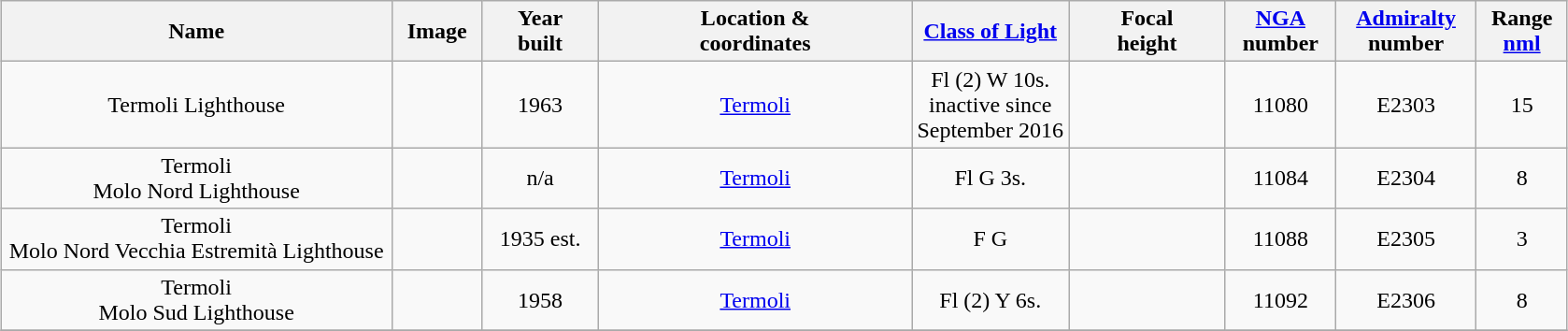<table class="wikitable sortable" style="margin:auto;text-align:center">
<tr>
<th width="25%">Name</th>
<th>Image</th>
<th>Year<br>built</th>
<th width="20%">Location &<br> coordinates</th>
<th width="10%"><a href='#'>Class of Light</a></th>
<th width="10%">Focal<br>height</th>
<th><a href='#'>NGA</a><br>number</th>
<th><a href='#'>Admiralty</a><br>number</th>
<th>Range<br><a href='#'>nml</a></th>
</tr>
<tr>
<td>Termoli Lighthouse</td>
<td></td>
<td>1963</td>
<td><a href='#'>Termoli</a><br> </td>
<td>Fl (2) W 10s.<br>inactive since<br> September 2016</td>
<td></td>
<td>11080</td>
<td>E2303</td>
<td>15</td>
</tr>
<tr>
<td>Termoli<br>Molo Nord Lighthouse</td>
<td></td>
<td>n/a</td>
<td><a href='#'>Termoli</a><br></td>
<td>Fl G 3s.</td>
<td></td>
<td>11084</td>
<td>E2304</td>
<td>8</td>
</tr>
<tr>
<td>Termoli<br> Molo Nord Vecchia Estremità Lighthouse</td>
<td></td>
<td>1935 est.</td>
<td><a href='#'>Termoli</a><br> </td>
<td>F G</td>
<td></td>
<td>11088</td>
<td>E2305</td>
<td>3</td>
</tr>
<tr>
<td>Termoli<br>Molo Sud Lighthouse</td>
<td></td>
<td>1958</td>
<td><a href='#'>Termoli</a><br></td>
<td>Fl (2) Y 6s.</td>
<td></td>
<td>11092</td>
<td>E2306</td>
<td>8</td>
</tr>
<tr>
</tr>
</table>
